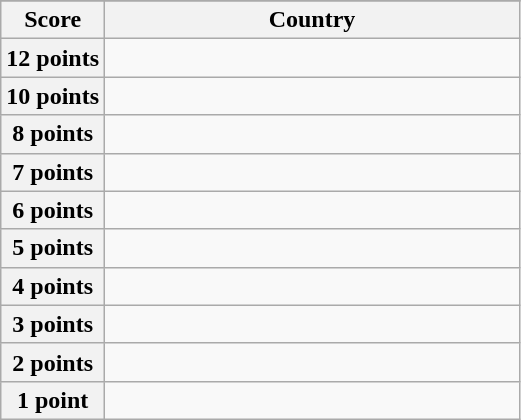<table class="wikitable">
<tr>
</tr>
<tr>
<th scope="col" width="20%">Score</th>
<th scope="col">Country</th>
</tr>
<tr>
<th scope="row">12 points</th>
<td></td>
</tr>
<tr>
<th scope="row">10 points</th>
<td></td>
</tr>
<tr>
<th scope="row">8 points</th>
<td></td>
</tr>
<tr>
<th scope="row">7 points</th>
<td></td>
</tr>
<tr>
<th scope="row">6 points</th>
<td></td>
</tr>
<tr>
<th scope="row">5 points</th>
<td></td>
</tr>
<tr>
<th scope="row">4 points</th>
<td></td>
</tr>
<tr>
<th scope="row">3 points</th>
<td></td>
</tr>
<tr>
<th scope="row">2 points</th>
<td></td>
</tr>
<tr>
<th scope="row">1 point</th>
<td></td>
</tr>
</table>
